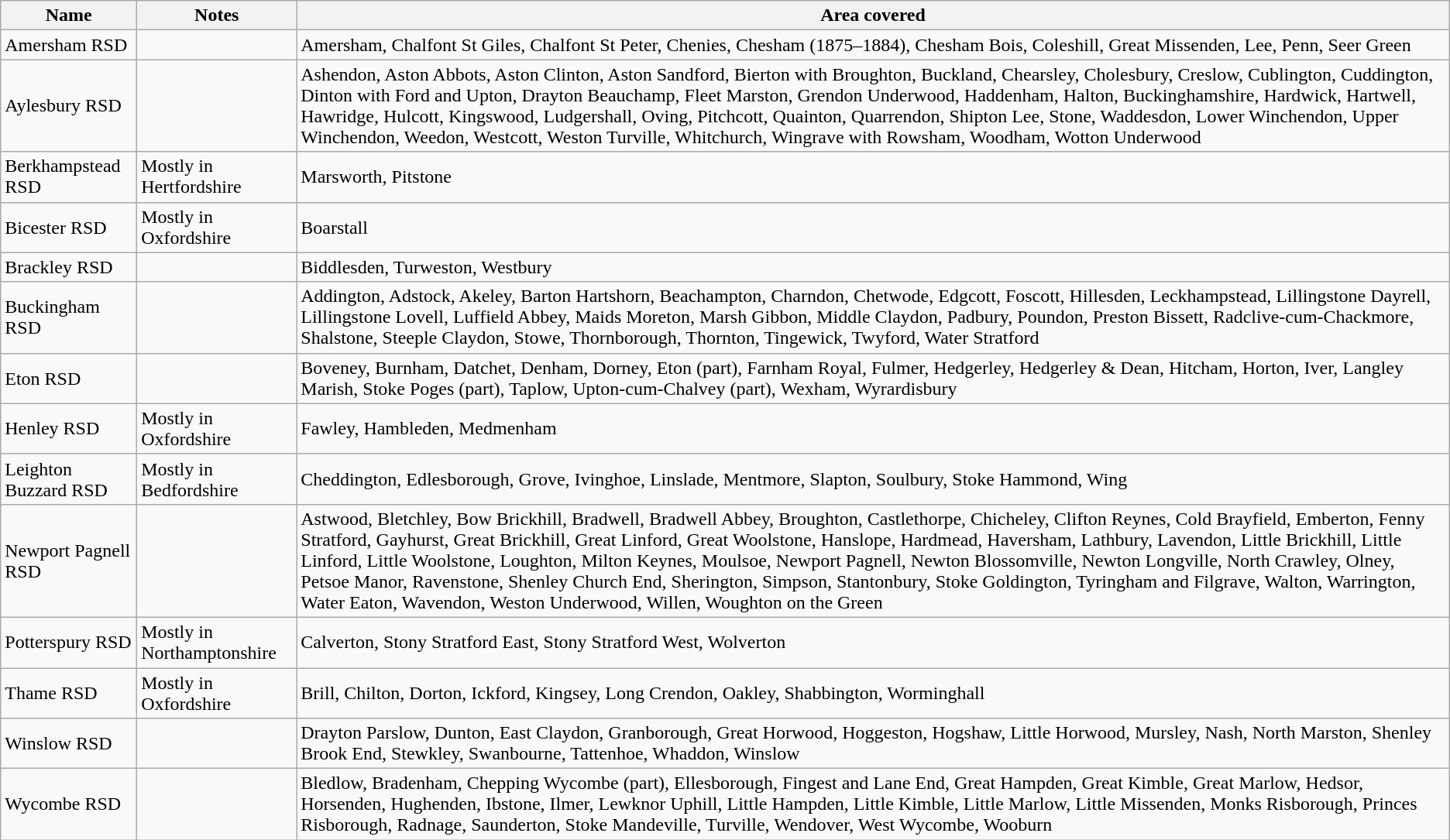<table class="wikitable">
<tr>
<th>Name</th>
<th>Notes</th>
<th>Area covered</th>
</tr>
<tr>
<td>Amersham RSD</td>
<td></td>
<td>Amersham, Chalfont St Giles, Chalfont St Peter, Chenies, Chesham (1875–1884), Chesham Bois, Coleshill, Great Missenden, Lee, Penn, Seer Green</td>
</tr>
<tr>
<td>Aylesbury RSD</td>
<td></td>
<td>Ashendon, Aston Abbots, Aston Clinton, Aston Sandford, Bierton with Broughton, Buckland, Chearsley, Cholesbury, Creslow, Cublington, Cuddington, Dinton with Ford and Upton, Drayton Beauchamp, Fleet Marston, Grendon Underwood, Haddenham, Halton, Buckinghamshire, Hardwick, Hartwell, Hawridge, Hulcott, Kingswood, Ludgershall, Oving, Pitchcott, Quainton, Quarrendon, Shipton Lee, Stone, Waddesdon, Lower Winchendon, Upper Winchendon, Weedon, Westcott, Weston Turville, Whitchurch, Wingrave with Rowsham, Woodham, Wotton Underwood</td>
</tr>
<tr>
<td>Berkhampstead RSD</td>
<td>Mostly in Hertfordshire</td>
<td>Marsworth, Pitstone</td>
</tr>
<tr>
<td>Bicester RSD</td>
<td>Mostly in Oxfordshire</td>
<td>Boarstall</td>
</tr>
<tr>
<td>Brackley RSD</td>
<td></td>
<td>Biddlesden, Turweston, Westbury</td>
</tr>
<tr>
<td>Buckingham RSD</td>
<td></td>
<td>Addington, Adstock, Akeley, Barton Hartshorn, Beachampton, Charndon, Chetwode, Edgcott, Foscott, Hillesden, Leckhampstead, Lillingstone Dayrell, Lillingstone Lovell, Luffield Abbey, Maids Moreton, Marsh Gibbon, Middle Claydon, Padbury, Poundon, Preston Bissett, Radclive-cum-Chackmore, Shalstone, Steeple Claydon, Stowe, Thornborough, Thornton, Tingewick, Twyford, Water Stratford</td>
</tr>
<tr>
<td>Eton RSD</td>
<td></td>
<td>Boveney, Burnham, Datchet, Denham, Dorney, Eton (part), Farnham Royal, Fulmer, Hedgerley, Hedgerley & Dean, Hitcham, Horton, Iver, Langley Marish, Stoke Poges (part), Taplow, Upton-cum-Chalvey (part), Wexham, Wyrardisbury</td>
</tr>
<tr>
<td>Henley RSD</td>
<td>Mostly in Oxfordshire</td>
<td>Fawley, Hambleden, Medmenham</td>
</tr>
<tr>
<td>Leighton Buzzard RSD</td>
<td>Mostly in Bedfordshire</td>
<td>Cheddington, Edlesborough, Grove, Ivinghoe, Linslade, Mentmore, Slapton, Soulbury, Stoke Hammond, Wing</td>
</tr>
<tr>
<td>Newport Pagnell RSD</td>
<td></td>
<td>Astwood, Bletchley, Bow Brickhill, Bradwell, Bradwell Abbey, Broughton, Castlethorpe, Chicheley, Clifton Reynes, Cold Brayfield, Emberton, Fenny Stratford, Gayhurst, Great Brickhill, Great Linford, Great Woolstone, Hanslope, Hardmead, Haversham, Lathbury, Lavendon, Little Brickhill, Little Linford, Little Woolstone, Loughton, Milton Keynes, Moulsoe, Newport Pagnell, Newton Blossomville, Newton Longville, North Crawley, Olney, Petsoe Manor, Ravenstone, Shenley Church End, Sherington, Simpson, Stantonbury, Stoke Goldington, Tyringham and Filgrave, Walton, Warrington, Water Eaton, Wavendon, Weston Underwood, Willen, Woughton on the Green</td>
</tr>
<tr>
<td>Potterspury RSD</td>
<td>Mostly in Northamptonshire</td>
<td>Calverton, Stony Stratford East, Stony Stratford West, Wolverton</td>
</tr>
<tr>
<td>Thame RSD</td>
<td>Mostly in Oxfordshire</td>
<td>Brill, Chilton, Dorton, Ickford, Kingsey, Long Crendon, Oakley, Shabbington, Worminghall</td>
</tr>
<tr>
<td>Winslow RSD</td>
<td></td>
<td>Drayton Parslow, Dunton, East Claydon, Granborough, Great Horwood, Hoggeston, Hogshaw, Little Horwood, Mursley, Nash, North Marston, Shenley Brook End, Stewkley, Swanbourne, Tattenhoe, Whaddon, Winslow</td>
</tr>
<tr>
<td>Wycombe RSD</td>
<td></td>
<td>Bledlow, Bradenham, Chepping Wycombe (part), Ellesborough, Fingest and Lane End, Great Hampden, Great Kimble, Great Marlow, Hedsor, Horsenden, Hughenden, Ibstone, Ilmer, Lewknor Uphill, Little Hampden, Little Kimble, Little Marlow, Little Missenden, Monks Risborough, Princes Risborough, Radnage, Saunderton, Stoke Mandeville, Turville, Wendover, West Wycombe, Wooburn</td>
</tr>
</table>
